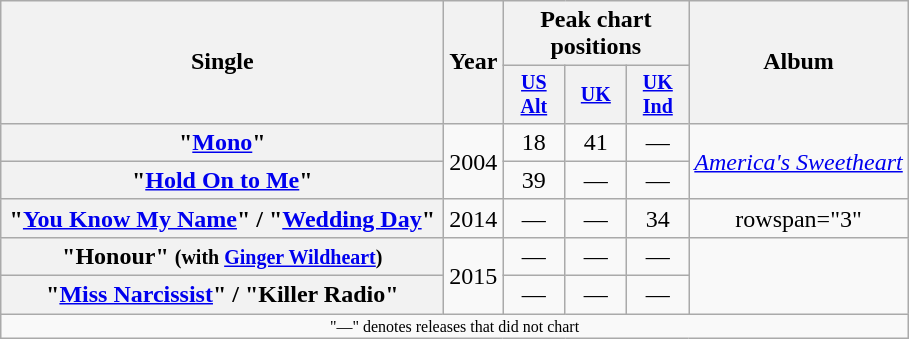<table class="wikitable plainrowheaders" style="text-align:center;">
<tr>
<th rowspan="2" style="width:18em;">Single</th>
<th rowspan="2">Year</th>
<th colspan="3">Peak chart<br>positions</th>
<th rowspan="2">Album</th>
</tr>
<tr style="font-size:smaller;">
<th style="width:35px;"><a href='#'>US<br>Alt</a><br></th>
<th style="width:35px;"><a href='#'>UK</a><br></th>
<th style="width:35px;"><a href='#'>UK<br>Ind</a><br></th>
</tr>
<tr>
<th scope="row">"<a href='#'>Mono</a>"</th>
<td rowspan="2">2004</td>
<td>18</td>
<td>41</td>
<td>—</td>
<td rowspan="2"><em><a href='#'>America's Sweetheart</a></em></td>
</tr>
<tr>
<th scope="row">"<a href='#'>Hold On to Me</a>"</th>
<td>39</td>
<td>—</td>
<td>—</td>
</tr>
<tr>
<th scope="row">"<a href='#'>You Know My Name</a>" / "<a href='#'>Wedding Day</a>"</th>
<td>2014</td>
<td>—</td>
<td>—</td>
<td>34</td>
<td>rowspan="3" </td>
</tr>
<tr>
<th scope="row">"Honour" <small>(with <a href='#'>Ginger Wildheart</a>)</small></th>
<td rowspan="2">2015</td>
<td>—</td>
<td>—</td>
<td>—</td>
</tr>
<tr>
<th scope="row">"<a href='#'>Miss Narcissist</a>" / "Killer Radio"</th>
<td>—</td>
<td>—</td>
<td>—</td>
</tr>
<tr>
<td colspan="10" style="font-size:8pt">"—" denotes releases that did not chart</td>
</tr>
</table>
